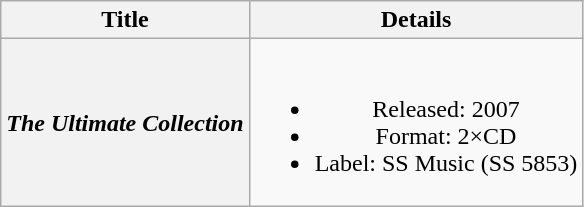<table class="wikitable plainrowheaders" style="text-align:center;" border="1">
<tr>
<th>Title</th>
<th>Details</th>
</tr>
<tr>
<th scope="row"><em>The Ultimate Collection</em></th>
<td><br><ul><li>Released: 2007</li><li>Format: 2×CD</li><li>Label: SS Music (SS 5853)</li></ul></td>
</tr>
</table>
